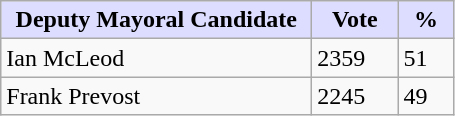<table class="wikitable">
<tr>
<th style="background:#ddf; width:200px;">Deputy Mayoral Candidate </th>
<th style="background:#ddf; width:50px;">Vote</th>
<th style="background:#ddf; width:30px;">%</th>
</tr>
<tr>
<td>Ian McLeod</td>
<td>2359</td>
<td>51</td>
</tr>
<tr>
<td>Frank Prevost</td>
<td>2245</td>
<td>49</td>
</tr>
</table>
